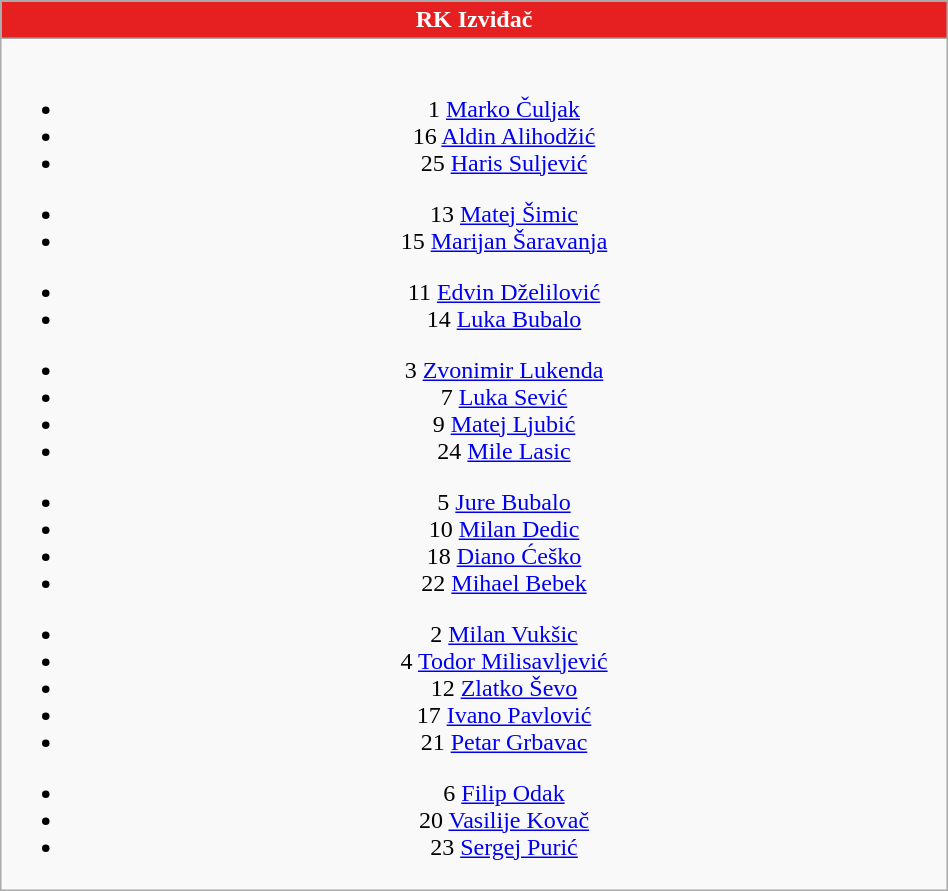<table class="wikitable" style="font-size:100%; text-align:center; width:50%">
<tr>
<th colspan=5 style="background-color:#E62020;color:white;text-align:center;"> RK Izviđač</th>
</tr>
<tr>
<td><br>
<ul><li>1  <a href='#'>Marko Čuljak</a></li><li>16  <a href='#'>Aldin Alihodžić</a></li><li>25  <a href='#'>Haris Suljević</a></li></ul><ul><li>13  <a href='#'>Matej Šimic</a></li><li>15  <a href='#'>Marijan Šaravanja</a></li></ul><ul><li>11  <a href='#'>Edvin Dželilović</a></li><li>14  <a href='#'>Luka Bubalo</a></li></ul><ul><li>3  <a href='#'>Zvonimir Lukenda</a></li><li>7  <a href='#'>Luka Sević</a></li><li>9  <a href='#'>Matej Ljubić</a></li><li>24  <a href='#'>Mile Lasic</a></li></ul><ul><li>5  <a href='#'>Jure Bubalo</a></li><li>10  <a href='#'>Milan Dedic</a></li><li>18  <a href='#'>Diano Ćeško</a></li><li>22  <a href='#'>Mihael Bebek</a></li></ul><ul><li>2  <a href='#'>Milan Vukšic</a></li><li>4  <a href='#'>Todor Milisavljević</a></li><li>12  <a href='#'>Zlatko Ševo</a></li><li>17  <a href='#'>Ivano Pavlović</a></li><li>21  <a href='#'>Petar Grbavac</a></li></ul><ul><li>6  <a href='#'>Filip Odak</a></li><li>20  <a href='#'>Vasilije Kovač</a></li><li>23  <a href='#'>Sergej Purić</a></li></ul></td>
</tr>
</table>
